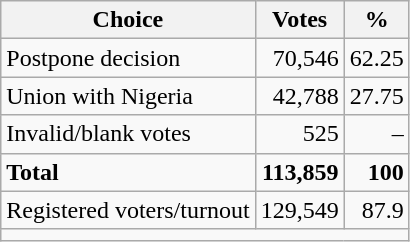<table class=wikitable style=text-align:right>
<tr>
<th>Choice</th>
<th>Votes</th>
<th>%</th>
</tr>
<tr>
<td align=left> Postpone decision</td>
<td>70,546</td>
<td>62.25</td>
</tr>
<tr>
<td align=left>Union with Nigeria</td>
<td>42,788</td>
<td>27.75</td>
</tr>
<tr>
<td align=left>Invalid/blank votes</td>
<td>525</td>
<td>–</td>
</tr>
<tr>
<td align=left><strong>Total</strong></td>
<td><strong>113,859</strong></td>
<td><strong>100</strong></td>
</tr>
<tr>
<td align=left>Registered voters/turnout</td>
<td>129,549</td>
<td>87.9</td>
</tr>
<tr>
<td align=left colspan=3></td>
</tr>
</table>
